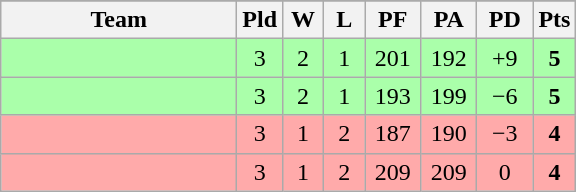<table class=wikitable>
<tr align=center>
</tr>
<tr>
<th width=150>Team</th>
<th width=20>Pld</th>
<th width=20>W</th>
<th width=20>L</th>
<th width=30>PF</th>
<th width=30>PA</th>
<th width=30>PD</th>
<th width=20>Pts</th>
</tr>
<tr align=center bgcolor=#aaffaa>
<td align=left></td>
<td>3</td>
<td>2</td>
<td>1</td>
<td>201</td>
<td>192</td>
<td>+9</td>
<td><strong>5</strong></td>
</tr>
<tr align=center bgcolor=#aaffaa>
<td align=left></td>
<td>3</td>
<td>2</td>
<td>1</td>
<td>193</td>
<td>199</td>
<td>−6</td>
<td><strong>5</strong></td>
</tr>
<tr align=center bgcolor=#ffaaaa>
<td align=left></td>
<td>3</td>
<td>1</td>
<td>2</td>
<td>187</td>
<td>190</td>
<td>−3</td>
<td><strong>4</strong></td>
</tr>
<tr align=center bgcolor=#ffaaaa>
<td align=left></td>
<td>3</td>
<td>1</td>
<td>2</td>
<td>209</td>
<td>209</td>
<td>0</td>
<td><strong>4</strong></td>
</tr>
</table>
